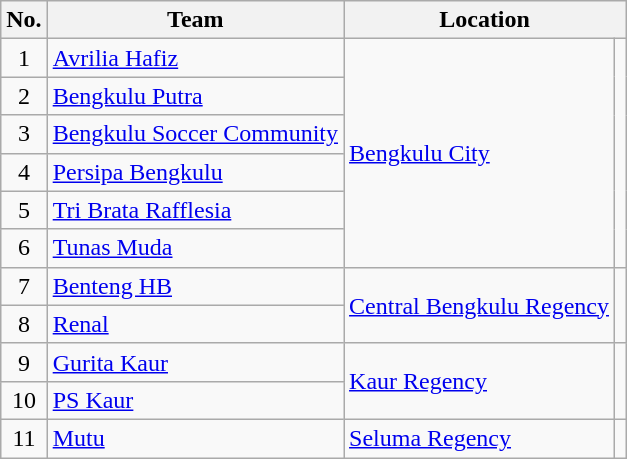<table class="wikitable">
<tr>
<th>No.</th>
<th>Team</th>
<th colspan=2>Location</th>
</tr>
<tr>
<td align=center>1</td>
<td><a href='#'>Avrilia Hafiz</a></td>
<td rowspan=6><a href='#'>Bengkulu City</a></td>
<td rowspan=6></td>
</tr>
<tr>
<td align=center>2</td>
<td><a href='#'>Bengkulu Putra</a></td>
</tr>
<tr>
<td align=center>3</td>
<td><a href='#'>Bengkulu Soccer Community</a></td>
</tr>
<tr>
<td align=center>4</td>
<td><a href='#'>Persipa Bengkulu</a></td>
</tr>
<tr>
<td align=center>5</td>
<td><a href='#'>Tri Brata Rafflesia</a></td>
</tr>
<tr>
<td align=center>6</td>
<td><a href='#'>Tunas Muda</a></td>
</tr>
<tr>
<td align=center>7</td>
<td><a href='#'>Benteng HB</a></td>
<td rowspan=2><a href='#'>Central Bengkulu Regency</a></td>
<td rowspan=2></td>
</tr>
<tr>
<td align=center>8</td>
<td><a href='#'>Renal</a></td>
</tr>
<tr>
<td align=center>9</td>
<td><a href='#'>Gurita Kaur</a></td>
<td rowspan=2><a href='#'>Kaur Regency</a></td>
<td rowspan=2></td>
</tr>
<tr>
<td align=center>10</td>
<td><a href='#'>PS Kaur</a></td>
</tr>
<tr>
<td align=center>11</td>
<td><a href='#'>Mutu</a></td>
<td><a href='#'>Seluma Regency</a></td>
<td></td>
</tr>
</table>
